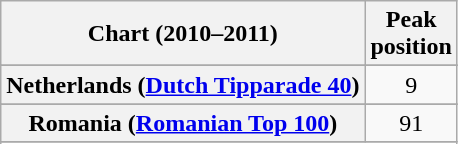<table class="wikitable plainrowheaders sortable">
<tr>
<th scope="col">Chart (2010–2011)</th>
<th scope="col">Peak<br>position</th>
</tr>
<tr>
</tr>
<tr>
</tr>
<tr>
</tr>
<tr>
</tr>
<tr>
</tr>
<tr>
<th scope="row">Netherlands (<a href='#'>Dutch Tipparade 40</a>)</th>
<td style="text-align:center;">9</td>
</tr>
<tr>
</tr>
<tr>
<th scope="row">Romania (<a href='#'>Romanian Top 100</a>)</th>
<td style="text-align:center;">91</td>
</tr>
<tr>
</tr>
<tr>
</tr>
<tr>
</tr>
<tr>
</tr>
<tr>
</tr>
<tr>
</tr>
<tr>
</tr>
<tr>
</tr>
</table>
